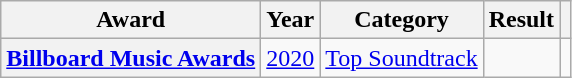<table class="wikitable plainrowheaders">
<tr>
<th>Award</th>
<th>Year</th>
<th>Category</th>
<th>Result</th>
<th></th>
</tr>
<tr>
<th scope="row"><a href='#'>Billboard Music Awards</a></th>
<td><a href='#'>2020</a></td>
<td><a href='#'>Top Soundtrack</a></td>
<td></td>
<td></td>
</tr>
</table>
